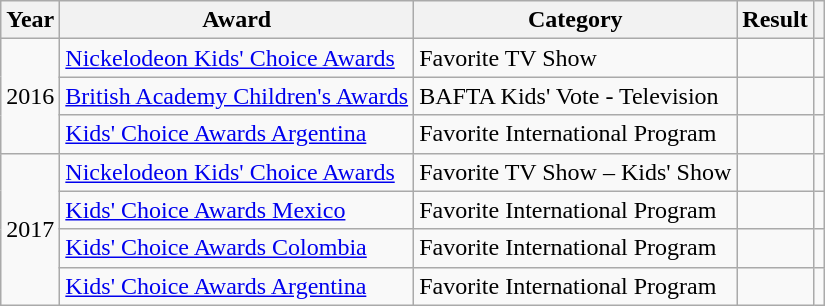<table class="wikitable">
<tr>
<th>Year</th>
<th>Award</th>
<th>Category</th>
<th>Result</th>
<th></th>
</tr>
<tr>
<td rowspan="3">2016</td>
<td><a href='#'>Nickelodeon Kids' Choice Awards</a></td>
<td>Favorite TV Show</td>
<td></td>
<td style="text-align: center;"></td>
</tr>
<tr>
<td><a href='#'>British Academy Children's Awards</a></td>
<td>BAFTA Kids' Vote - Television</td>
<td></td>
<td style="text-align: center;"></td>
</tr>
<tr>
<td><a href='#'>Kids' Choice Awards Argentina</a></td>
<td>Favorite International Program</td>
<td></td>
<td></td>
</tr>
<tr>
<td rowspan="4">2017</td>
<td><a href='#'>Nickelodeon Kids' Choice Awards</a></td>
<td>Favorite TV Show – Kids' Show</td>
<td></td>
<td style="text-align: center;"></td>
</tr>
<tr>
<td><a href='#'>Kids' Choice Awards Mexico</a></td>
<td>Favorite International Program</td>
<td></td>
<td></td>
</tr>
<tr>
<td><a href='#'>Kids' Choice Awards Colombia</a></td>
<td>Favorite International Program</td>
<td></td>
<td></td>
</tr>
<tr>
<td><a href='#'>Kids' Choice Awards Argentina</a></td>
<td>Favorite International Program</td>
<td></td>
<td></td>
</tr>
</table>
